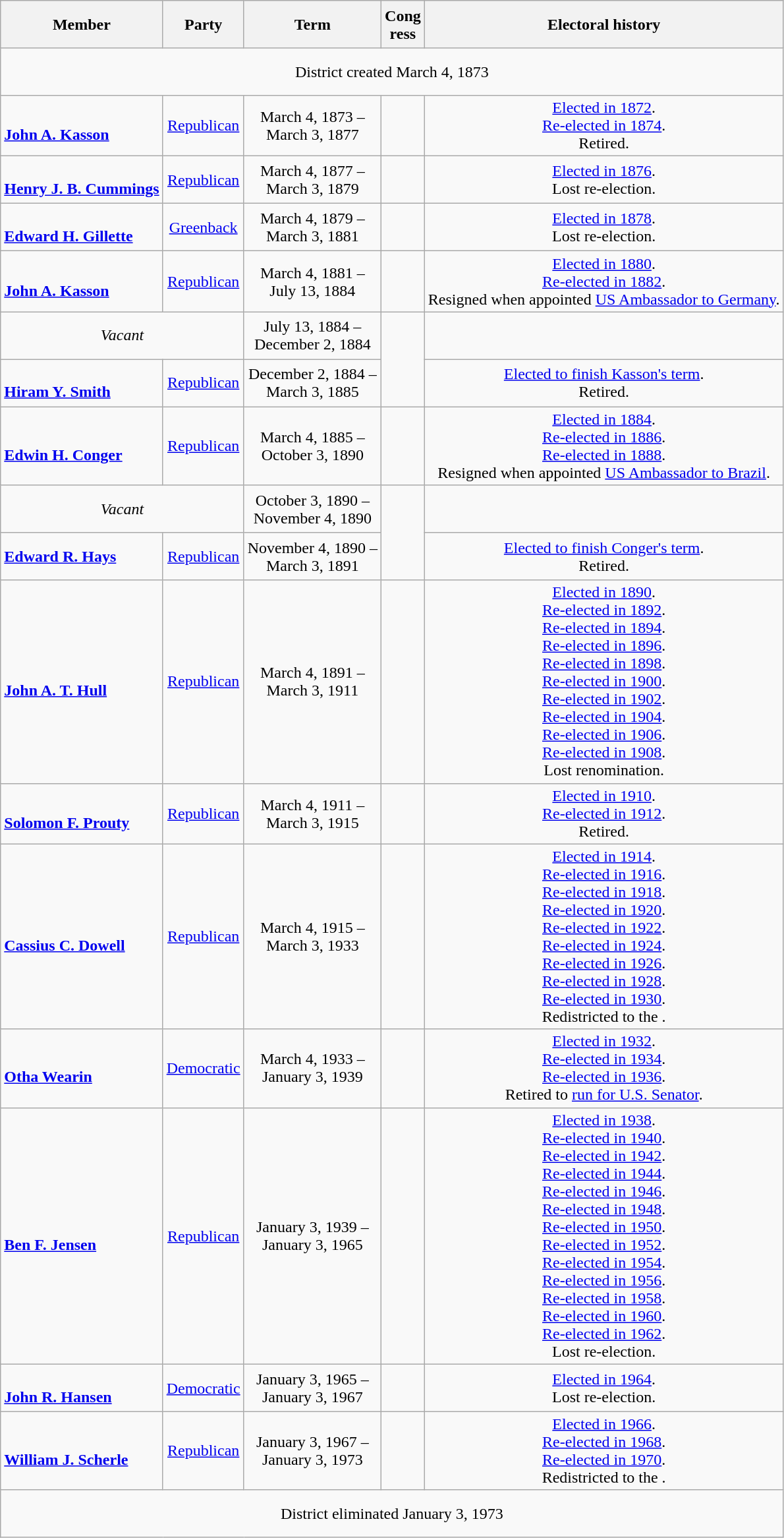<table class=wikitable style="text-align:center">
<tr style="height:3em">
<th>Member</th>
<th>Party</th>
<th>Term</th>
<th>Cong<br>ress</th>
<th>Electoral history</th>
</tr>
<tr style="height:3em">
<td colspan="5">District created March 4, 1873</td>
</tr>
<tr style="height:3em">
<td align=left><br><strong><a href='#'>John A. Kasson</a></strong><br></td>
<td><a href='#'>Republican</a></td>
<td nowrap>March 4, 1873 –<br>March 3, 1877</td>
<td></td>
<td><a href='#'>Elected in 1872</a>.<br><a href='#'>Re-elected in 1874</a>.<br>Retired.</td>
</tr>
<tr style="height:3em">
<td align=left><br><strong><a href='#'>Henry J. B. Cummings</a></strong><br></td>
<td><a href='#'>Republican</a></td>
<td nowrap>March 4, 1877 –<br>March 3, 1879</td>
<td></td>
<td><a href='#'>Elected in 1876</a>.<br>Lost re-election.</td>
</tr>
<tr style="height:3em">
<td align=left><br><strong><a href='#'>Edward H. Gillette</a></strong><br></td>
<td><a href='#'>Greenback</a></td>
<td nowrap>March 4, 1879 –<br>March 3, 1881</td>
<td></td>
<td><a href='#'>Elected in 1878</a>.<br>Lost re-election.</td>
</tr>
<tr style="height:3em">
<td align=left><br><strong><a href='#'>John A. Kasson</a></strong><br></td>
<td><a href='#'>Republican</a></td>
<td nowrap>March 4, 1881 –<br>July 13, 1884</td>
<td></td>
<td><a href='#'>Elected in 1880</a>.<br><a href='#'>Re-elected in 1882</a>.<br>Resigned when appointed <a href='#'>US Ambassador to Germany</a>.</td>
</tr>
<tr style="height:3em">
<td colspan=2><em>Vacant</em></td>
<td nowrap>July 13, 1884 –<br> December 2, 1884</td>
<td rowspan=2></td>
<td></td>
</tr>
<tr style="height:3em">
<td align=left><br><strong><a href='#'>Hiram Y. Smith</a></strong><br></td>
<td><a href='#'>Republican</a></td>
<td nowrap>December 2, 1884 –<br>March 3, 1885</td>
<td><a href='#'>Elected to finish Kasson's term</a>.<br>Retired.</td>
</tr>
<tr style="height:3em">
<td align=left><br><strong><a href='#'>Edwin H. Conger</a></strong><br></td>
<td><a href='#'>Republican</a></td>
<td nowrap>March 4, 1885 –<br>October 3, 1890</td>
<td></td>
<td><a href='#'>Elected in 1884</a>.<br><a href='#'>Re-elected in 1886</a>.<br><a href='#'>Re-elected in 1888</a>.<br>Resigned when appointed <a href='#'>US Ambassador to Brazil</a>.</td>
</tr>
<tr style="height:3em">
<td colspan=2><em>Vacant</em></td>
<td nowrap>October 3, 1890 –<br> November 4, 1890</td>
<td rowspan=2></td>
<td></td>
</tr>
<tr style="height:3em">
<td align=left><strong><a href='#'>Edward R. Hays</a></strong><br></td>
<td><a href='#'>Republican</a></td>
<td nowrap>November 4, 1890 –<br>March 3, 1891</td>
<td><a href='#'>Elected to finish Conger's term</a>.<br>Retired.</td>
</tr>
<tr style="height:3em">
<td align=left><br><strong><a href='#'>John A. T. Hull</a></strong><br></td>
<td><a href='#'>Republican</a></td>
<td nowrap>March 4, 1891 –<br>March 3, 1911</td>
<td></td>
<td><a href='#'>Elected in 1890</a>.<br><a href='#'>Re-elected in 1892</a>.<br><a href='#'>Re-elected in 1894</a>.<br><a href='#'>Re-elected in 1896</a>.<br><a href='#'>Re-elected in 1898</a>.<br><a href='#'>Re-elected in 1900</a>.<br><a href='#'>Re-elected in 1902</a>.<br><a href='#'>Re-elected in 1904</a>.<br><a href='#'>Re-elected in 1906</a>.<br><a href='#'>Re-elected in 1908</a>.<br>Lost renomination.</td>
</tr>
<tr style="height:3em">
<td align=left><br><strong><a href='#'>Solomon F. Prouty</a></strong><br></td>
<td><a href='#'>Republican</a></td>
<td nowrap>March 4, 1911 –<br>March 3, 1915</td>
<td></td>
<td><a href='#'>Elected in 1910</a>.<br><a href='#'>Re-elected in 1912</a>.<br>Retired.</td>
</tr>
<tr style="height:3em">
<td align=left><br><strong><a href='#'>Cassius C. Dowell</a></strong><br></td>
<td><a href='#'>Republican</a></td>
<td nowrap>March 4, 1915 –<br>March 3, 1933</td>
<td></td>
<td><a href='#'>Elected in 1914</a>.<br><a href='#'>Re-elected in 1916</a>.<br><a href='#'>Re-elected in 1918</a>.<br><a href='#'>Re-elected in 1920</a>.<br><a href='#'>Re-elected in 1922</a>.<br><a href='#'>Re-elected in 1924</a>.<br><a href='#'>Re-elected in 1926</a>.<br><a href='#'>Re-elected in 1928</a>.<br><a href='#'>Re-elected in 1930</a>.<br>Redistricted to the .</td>
</tr>
<tr style="height:3em">
<td align=left><br><strong><a href='#'>Otha Wearin</a></strong><br></td>
<td><a href='#'>Democratic</a></td>
<td nowrap>March 4, 1933 –<br>January 3, 1939</td>
<td></td>
<td><a href='#'>Elected in 1932</a>.<br><a href='#'>Re-elected in 1934</a>.<br><a href='#'>Re-elected in 1936</a>.<br>Retired to <a href='#'>run for U.S. Senator</a>.</td>
</tr>
<tr style="height:3em">
<td align=left><br><strong><a href='#'>Ben F. Jensen</a></strong><br></td>
<td><a href='#'>Republican</a></td>
<td nowrap>January 3, 1939 –<br>January 3, 1965</td>
<td></td>
<td><a href='#'>Elected in 1938</a>.<br><a href='#'>Re-elected in 1940</a>.<br><a href='#'>Re-elected in 1942</a>.<br><a href='#'>Re-elected in 1944</a>.<br><a href='#'>Re-elected in 1946</a>.<br><a href='#'>Re-elected in 1948</a>.<br><a href='#'>Re-elected in 1950</a>.<br><a href='#'>Re-elected in 1952</a>.<br><a href='#'>Re-elected in 1954</a>.<br><a href='#'>Re-elected in 1956</a>.<br><a href='#'>Re-elected in 1958</a>.<br><a href='#'>Re-elected in 1960</a>.<br><a href='#'>Re-elected in 1962</a>.<br>Lost re-election.</td>
</tr>
<tr style="height:3em">
<td align=left><br><strong><a href='#'>John R. Hansen</a></strong><br></td>
<td><a href='#'>Democratic</a></td>
<td nowrap>January 3, 1965 –<br>January 3, 1967</td>
<td></td>
<td><a href='#'>Elected in 1964</a>.<br>Lost re-election.</td>
</tr>
<tr style="height:3em">
<td align=left><br><strong><a href='#'>William J. Scherle</a></strong><br></td>
<td><a href='#'>Republican</a></td>
<td nowrap>January 3, 1967 –<br>January 3, 1973</td>
<td></td>
<td><a href='#'>Elected in 1966</a>.<br><a href='#'>Re-elected in 1968</a>.<br><a href='#'>Re-elected in 1970</a>.<br>Redistricted to the .</td>
</tr>
<tr style="height:3em">
<td colspan="5">District eliminated January 3, 1973</td>
</tr>
</table>
